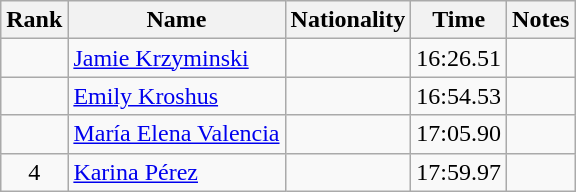<table class="wikitable sortable" style="text-align:center">
<tr>
<th>Rank</th>
<th>Name</th>
<th>Nationality</th>
<th>Time</th>
<th>Notes</th>
</tr>
<tr>
<td align=center></td>
<td align=left><a href='#'>Jamie Krzyminski</a></td>
<td align=left></td>
<td>16:26.51</td>
<td></td>
</tr>
<tr>
<td align=center></td>
<td align=left><a href='#'>Emily Kroshus</a></td>
<td align=left></td>
<td>16:54.53</td>
<td></td>
</tr>
<tr>
<td align=center></td>
<td align=left><a href='#'>María Elena Valencia</a></td>
<td align=left></td>
<td>17:05.90</td>
<td></td>
</tr>
<tr>
<td align=center>4</td>
<td align=left><a href='#'>Karina Pérez</a></td>
<td align=left></td>
<td>17:59.97</td>
<td></td>
</tr>
</table>
